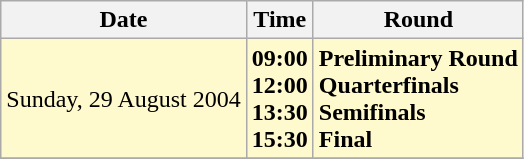<table class="wikitable">
<tr>
<th>Date</th>
<th>Time</th>
<th>Round</th>
</tr>
<tr>
<td style=background:lemonchiffon>Sunday, 29 August 2004</td>
<td style=background:lemonchiffon><strong>09:00<br>12:00<br>13:30<br>15:30</strong></td>
<td style=background:lemonchiffon><strong>Preliminary Round<br>Quarterfinals<br>Semifinals<br>Final</strong></td>
</tr>
<tr>
</tr>
</table>
